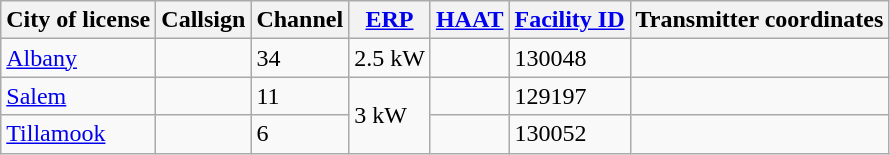<table class="sortable wikitable">
<tr>
<th>City of license</th>
<th>Callsign</th>
<th>Channel</th>
<th><a href='#'>ERP</a></th>
<th><a href='#'>HAAT</a></th>
<th><a href='#'>Facility ID</a></th>
<th>Transmitter coordinates</th>
</tr>
<tr>
<td><a href='#'>Albany</a></td>
<td><strong></strong></td>
<td>34</td>
<td>2.5 kW</td>
<td></td>
<td>130048</td>
<td></td>
</tr>
<tr>
<td><a href='#'>Salem</a></td>
<td><strong></strong></td>
<td>11</td>
<td rowspan=2>3 kW</td>
<td></td>
<td>129197</td>
<td></td>
</tr>
<tr>
<td><a href='#'>Tillamook</a></td>
<td><strong></strong></td>
<td>6</td>
<td></td>
<td>130052</td>
<td></td>
</tr>
</table>
